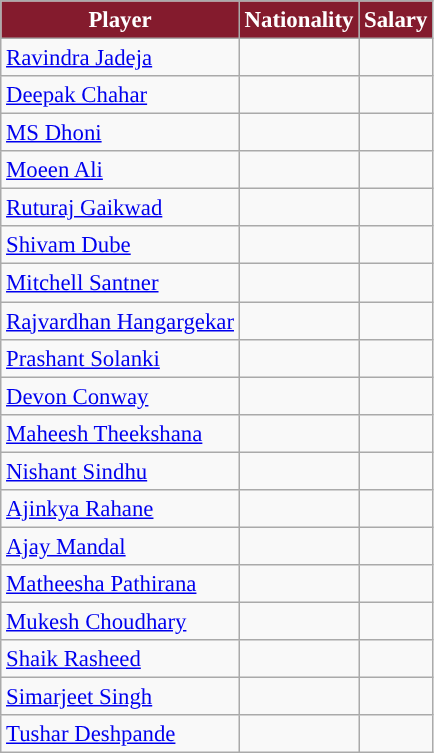<table class="wikitable" style="font-size:95%;">
<tr>
<th style="background: #841B2D;color:white">Player</th>
<th style="background: #841B2D;color:white">Nationality</th>
<th style="background: #841B2D;color:white">Salary</th>
</tr>
<tr>
<td><a href='#'>Ravindra Jadeja</a></td>
<td></td>
<td></td>
</tr>
<tr>
<td><a href='#'>Deepak Chahar</a></td>
<td></td>
<td></td>
</tr>
<tr>
<td><a href='#'>MS Dhoni</a></td>
<td></td>
<td></td>
</tr>
<tr>
<td><a href='#'>Moeen Ali</a></td>
<td></td>
<td></td>
</tr>
<tr>
<td><a href='#'>Ruturaj Gaikwad</a></td>
<td></td>
<td></td>
</tr>
<tr>
<td><a href='#'>Shivam Dube</a></td>
<td></td>
<td></td>
</tr>
<tr>
<td><a href='#'>Mitchell Santner</a></td>
<td></td>
<td></td>
</tr>
<tr>
<td><a href='#'>Rajvardhan Hangargekar</a></td>
<td></td>
<td></td>
</tr>
<tr>
<td><a href='#'>Prashant Solanki</a></td>
<td></td>
<td></td>
</tr>
<tr>
<td><a href='#'>Devon Conway</a></td>
<td></td>
<td></td>
</tr>
<tr>
<td><a href='#'>Maheesh Theekshana</a></td>
<td></td>
<td></td>
</tr>
<tr>
<td><a href='#'>Nishant Sindhu</a></td>
<td></td>
<td></td>
</tr>
<tr>
<td><a href='#'>Ajinkya Rahane</a></td>
<td></td>
<td></td>
</tr>
<tr>
<td><a href='#'>Ajay Mandal</a></td>
<td></td>
<td></td>
</tr>
<tr>
<td><a href='#'>Matheesha Pathirana</a></td>
<td></td>
<td></td>
</tr>
<tr>
<td><a href='#'>Mukesh Choudhary</a></td>
<td></td>
<td></td>
</tr>
<tr>
<td><a href='#'>Shaik Rasheed</a></td>
<td></td>
<td></td>
</tr>
<tr>
<td><a href='#'>Simarjeet Singh</a></td>
<td></td>
<td></td>
</tr>
<tr>
<td><a href='#'>Tushar Deshpande</a></td>
<td></td>
<td></td>
</tr>
</table>
